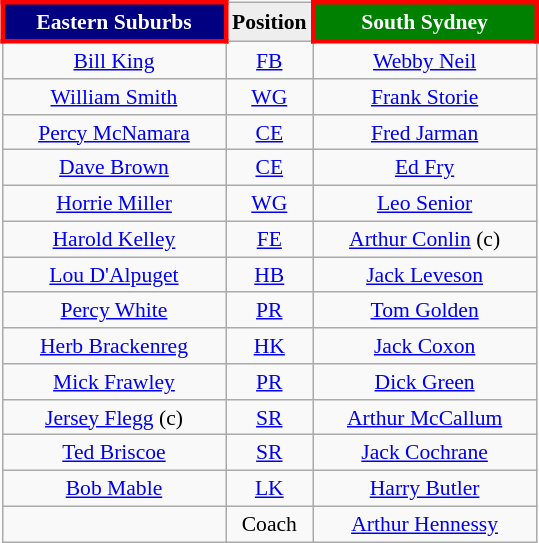<table align="right" class="wikitable" style="font-size:90%; margin-left:1em">
<tr bgcolor="#FF0033">
<th align="centre" style="width:140px; border:3px solid red; background: navy; color: white">Eastern Suburbs</th>
<th style="width:30px; text-align:center; background:#eee; color:black;">Position</th>
<th align="centre" style="width:140px; border:3px solid red; background: green; color: white">South Sydney</th>
</tr>
<tr align=center>
<td><a href='#'>Bill King</a></td>
<td><a href='#'>FB</a></td>
<td><a href='#'>Webby Neil</a></td>
</tr>
<tr align=center>
<td><a href='#'>William Smith</a></td>
<td><a href='#'>WG</a></td>
<td><a href='#'>Frank Storie</a></td>
</tr>
<tr align=center>
<td><a href='#'>Percy McNamara</a></td>
<td><a href='#'>CE</a></td>
<td><a href='#'>Fred Jarman</a></td>
</tr>
<tr align=center>
<td><a href='#'>Dave Brown</a></td>
<td><a href='#'>CE</a></td>
<td><a href='#'>Ed Fry</a></td>
</tr>
<tr align=center>
<td><a href='#'>Horrie Miller</a></td>
<td><a href='#'>WG</a></td>
<td><a href='#'>Leo Senior</a></td>
</tr>
<tr align=center>
<td><a href='#'>Harold Kelley</a></td>
<td><a href='#'>FE</a></td>
<td><a href='#'>Arthur Conlin</a> (c)</td>
</tr>
<tr align=center>
<td><a href='#'>Lou D'Alpuget</a></td>
<td><a href='#'>HB</a></td>
<td><a href='#'>Jack Leveson</a></td>
</tr>
<tr align=center>
<td><a href='#'>Percy White</a></td>
<td><a href='#'>PR</a></td>
<td><a href='#'>Tom Golden</a></td>
</tr>
<tr align=center>
<td><a href='#'>Herb Brackenreg</a></td>
<td><a href='#'>HK</a></td>
<td><a href='#'>Jack Coxon</a></td>
</tr>
<tr align=center>
<td><a href='#'>Mick Frawley</a></td>
<td><a href='#'>PR</a></td>
<td><a href='#'>Dick Green</a></td>
</tr>
<tr align=center>
<td><a href='#'>Jersey Flegg</a> (c)</td>
<td><a href='#'>SR</a></td>
<td><a href='#'>Arthur McCallum</a></td>
</tr>
<tr align=center>
<td><a href='#'>Ted Briscoe</a></td>
<td><a href='#'>SR</a></td>
<td><a href='#'>Jack Cochrane</a></td>
</tr>
<tr align=center>
<td><a href='#'>Bob Mable</a></td>
<td><a href='#'>LK</a></td>
<td><a href='#'>Harry Butler</a></td>
</tr>
<tr align=center>
<td></td>
<td>Coach</td>
<td><a href='#'>Arthur Hennessy</a></td>
</tr>
</table>
